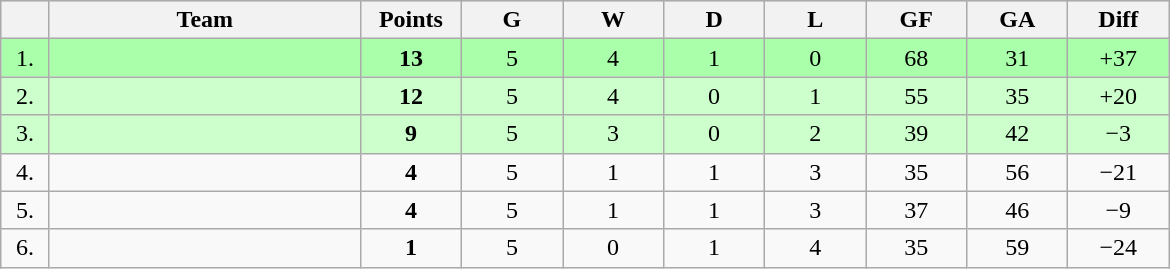<table class=wikitable style="text-align:center">
<tr bgcolor="#DCDCDC">
<th width="25"></th>
<th width="200">Team</th>
<th width="60">Points</th>
<th width="60">G</th>
<th width="60">W</th>
<th width="60">D</th>
<th width="60">L</th>
<th width="60">GF</th>
<th width="60">GA</th>
<th width="60">Diff</th>
</tr>
<tr bgcolor=#AAFFAA>
<td>1.</td>
<td align=left></td>
<td><strong>13</strong></td>
<td>5</td>
<td>4</td>
<td>1</td>
<td>0</td>
<td>68</td>
<td>31</td>
<td>+37</td>
</tr>
<tr bgcolor=#CCFFCC>
<td>2.</td>
<td align=left></td>
<td><strong>12</strong></td>
<td>5</td>
<td>4</td>
<td>0</td>
<td>1</td>
<td>55</td>
<td>35</td>
<td>+20</td>
</tr>
<tr bgcolor=#CCFFCC>
<td>3.</td>
<td align=left></td>
<td><strong>9</strong></td>
<td>5</td>
<td>3</td>
<td>0</td>
<td>2</td>
<td>39</td>
<td>42</td>
<td>−3</td>
</tr>
<tr>
<td>4.</td>
<td align=left></td>
<td><strong>4</strong></td>
<td>5</td>
<td>1</td>
<td>1</td>
<td>3</td>
<td>35</td>
<td>56</td>
<td>−21</td>
</tr>
<tr>
<td>5.</td>
<td align=left></td>
<td><strong>4</strong></td>
<td>5</td>
<td>1</td>
<td>1</td>
<td>3</td>
<td>37</td>
<td>46</td>
<td>−9</td>
</tr>
<tr>
<td>6.</td>
<td align=left></td>
<td><strong>1</strong></td>
<td>5</td>
<td>0</td>
<td>1</td>
<td>4</td>
<td>35</td>
<td>59</td>
<td>−24</td>
</tr>
</table>
